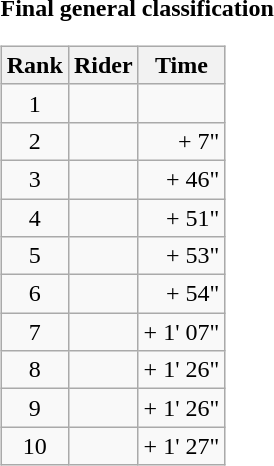<table>
<tr>
<td><strong>Final general classification</strong><br><table class="wikitable">
<tr>
<th scope="col">Rank</th>
<th scope="col">Rider</th>
<th scope="col">Time</th>
</tr>
<tr>
<td style="text-align:center;">1</td>
<td></td>
<td style="text-align:right;"></td>
</tr>
<tr>
<td style="text-align:center;">2</td>
<td></td>
<td style="text-align:right;">+ 7"</td>
</tr>
<tr>
<td style="text-align:center;">3</td>
<td></td>
<td style="text-align:right;">+ 46"</td>
</tr>
<tr>
<td style="text-align:center;">4</td>
<td></td>
<td style="text-align:right;">+ 51"</td>
</tr>
<tr>
<td style="text-align:center;">5</td>
<td></td>
<td style="text-align:right;">+ 53"</td>
</tr>
<tr>
<td style="text-align:center;">6</td>
<td></td>
<td style="text-align:right;">+ 54"</td>
</tr>
<tr>
<td style="text-align:center;">7</td>
<td></td>
<td style="text-align:right;">+ 1' 07"</td>
</tr>
<tr>
<td style="text-align:center;">8</td>
<td></td>
<td style="text-align:right;">+ 1' 26"</td>
</tr>
<tr>
<td style="text-align:center;">9</td>
<td></td>
<td style="text-align:right;">+ 1' 26"</td>
</tr>
<tr>
<td style="text-align:center;">10</td>
<td></td>
<td style="text-align:right;">+ 1' 27"</td>
</tr>
</table>
</td>
</tr>
</table>
